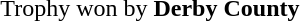<table width="100%">
<tr>
<td align="right">Trophy won by <strong>Derby County</strong></td>
</tr>
</table>
